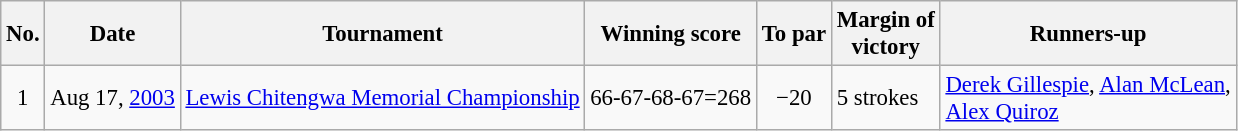<table class="wikitable" style="font-size:95%;">
<tr>
<th>No.</th>
<th>Date</th>
<th>Tournament</th>
<th>Winning score</th>
<th>To par</th>
<th>Margin of<br>victory</th>
<th>Runners-up</th>
</tr>
<tr>
<td align=center>1</td>
<td align=right>Aug 17, <a href='#'>2003</a></td>
<td><a href='#'>Lewis Chitengwa Memorial Championship</a></td>
<td align=right>66-67-68-67=268</td>
<td align=center>−20</td>
<td>5 strokes</td>
<td> <a href='#'>Derek Gillespie</a>,  <a href='#'>Alan McLean</a>,<br> <a href='#'>Alex Quiroz</a></td>
</tr>
</table>
